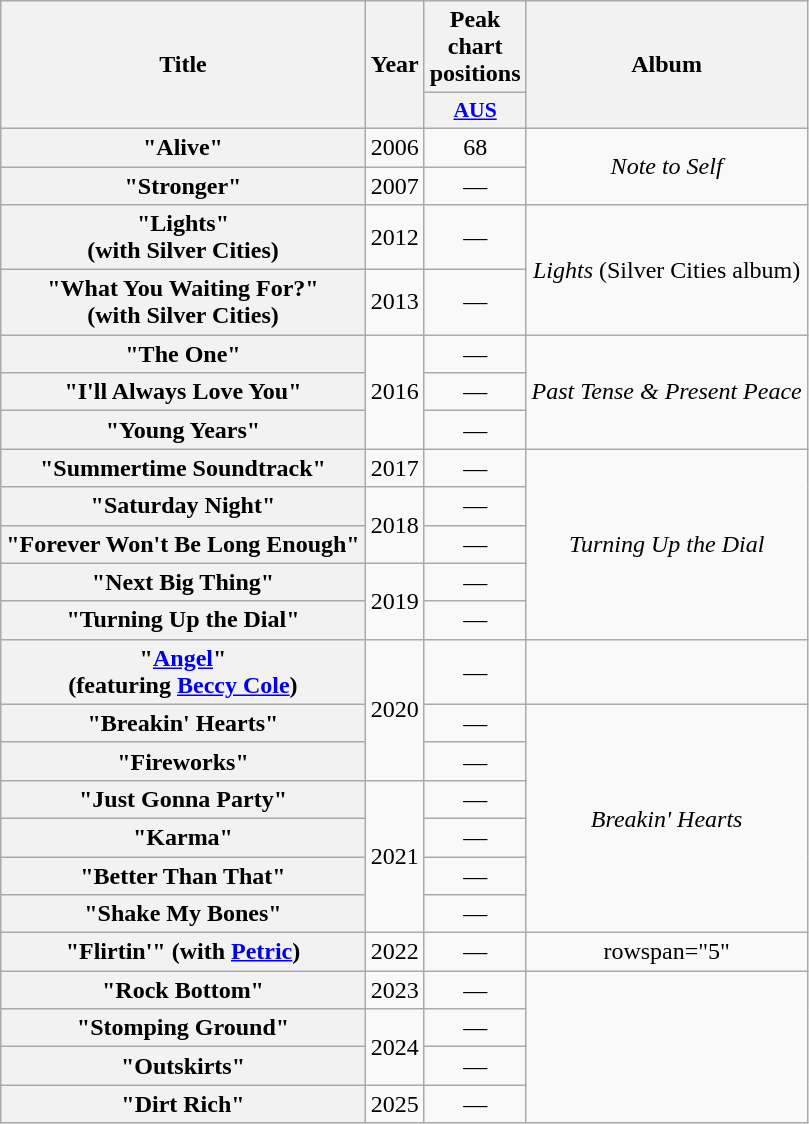<table class="wikitable plainrowheaders" style="text-align:center;">
<tr>
<th scope="col" rowspan="2">Title</th>
<th scope="col" rowspan="2">Year</th>
<th scope="col" colspan="1">Peak chart positions</th>
<th scope="col" rowspan="2">Album</th>
</tr>
<tr>
<th scope="col" style="width:3em;font-size:90%;"><a href='#'>AUS</a><br></th>
</tr>
<tr>
<th scope="row">"Alive"</th>
<td>2006</td>
<td>68</td>
<td rowspan="2"><em>Note to Self</em></td>
</tr>
<tr>
<th scope="row">"Stronger"</th>
<td>2007</td>
<td>—</td>
</tr>
<tr>
<th scope="row">"Lights"<br>(with Silver Cities)</th>
<td>2012</td>
<td>—</td>
<td rowspan="2"><em>Lights</em> (Silver Cities album)</td>
</tr>
<tr>
<th scope="row">"What You Waiting For?"<br>(with Silver Cities)</th>
<td>2013</td>
<td>—</td>
</tr>
<tr>
<th scope="row">"The One"</th>
<td rowspan="3">2016</td>
<td>—</td>
<td rowspan="3"><em>Past Tense & Present Peace</em></td>
</tr>
<tr>
<th scope="row">"I'll Always Love You"</th>
<td>—</td>
</tr>
<tr>
<th scope="row">"Young Years"</th>
<td>—</td>
</tr>
<tr>
<th scope="row">"Summertime Soundtrack"</th>
<td>2017</td>
<td>—</td>
<td rowspan="5"><em>Turning Up the Dial</em></td>
</tr>
<tr>
<th scope="row">"Saturday Night"</th>
<td rowspan="2">2018</td>
<td>—</td>
</tr>
<tr>
<th scope="row">"Forever Won't Be Long Enough"</th>
<td>—</td>
</tr>
<tr>
<th scope="row">"Next Big Thing"</th>
<td rowspan="2">2019</td>
<td>—</td>
</tr>
<tr>
<th scope="row">"Turning Up the Dial"</th>
<td>—</td>
</tr>
<tr>
<th scope="row">"<a href='#'>Angel</a>" <br>(featuring <a href='#'>Beccy Cole</a>)</th>
<td rowspan="3">2020</td>
<td>—</td>
<td></td>
</tr>
<tr>
<th scope="row">"Breakin' Hearts"</th>
<td>—</td>
<td rowspan="6"><em>Breakin' Hearts</em></td>
</tr>
<tr>
<th scope="row">"Fireworks"</th>
<td>—</td>
</tr>
<tr>
<th scope="row">"Just Gonna Party"</th>
<td rowspan="4">2021</td>
<td>—</td>
</tr>
<tr>
<th scope="row">"Karma"</th>
<td>—</td>
</tr>
<tr>
<th scope="row">"Better Than That"</th>
<td>—</td>
</tr>
<tr>
<th scope="row">"Shake My Bones"</th>
<td>—</td>
</tr>
<tr>
<th scope="row">"Flirtin'" (with <a href='#'>Petric</a>)</th>
<td>2022</td>
<td>—</td>
<td>rowspan="5" </td>
</tr>
<tr>
<th scope="row">"Rock Bottom"</th>
<td>2023</td>
<td>—</td>
</tr>
<tr>
<th scope="row">"Stomping Ground"</th>
<td rowspan="2">2024</td>
<td>—</td>
</tr>
<tr>
<th scope="row">"Outskirts"</th>
<td>—</td>
</tr>
<tr>
<th scope="row">"Dirt Rich"</th>
<td>2025</td>
<td>—</td>
</tr>
</table>
